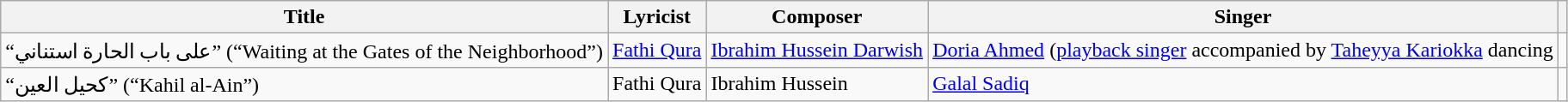<table class="wikitable">
<tr>
<th>Title</th>
<th>Lyricist</th>
<th>Composer</th>
<th>Singer</th>
<th></th>
</tr>
<tr>
<td>“على باب الحارة استناني” (“Waiting at the Gates of the Neighborhood”)</td>
<td><a href='#'>Fathi Qura</a></td>
<td><a href='#'>Ibrahim Hussein Darwish</a></td>
<td><a href='#'>Doria Ahmed</a> (<a href='#'>playback singer</a> accompanied by <a href='#'>Taheyya Kariokka</a> dancing</td>
<td></td>
</tr>
<tr>
<td>“كحيل العين” (“Kahil al-Ain”)</td>
<td>Fathi Qura</td>
<td>Ibrahim Hussein</td>
<td><a href='#'>Galal Sadiq</a></td>
<td></td>
</tr>
</table>
